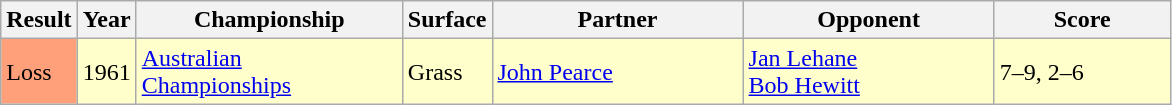<table class="sortable wikitable">
<tr>
<th style="width:40px">Result</th>
<th style="width:30px">Year</th>
<th style="width:170px">Championship</th>
<th style="width:50px">Surface</th>
<th style="width:160px">Partner</th>
<th style="width:160px">Opponent</th>
<th style="width:110px" class="unsortable">Score</th>
</tr>
<tr style="background:#ffffcc;">
<td style="background:#ffa07a;">Loss</td>
<td>1961</td>
<td><a href='#'>Australian Championships</a></td>
<td>Grass</td>
<td> <a href='#'>John Pearce</a></td>
<td> <a href='#'>Jan Lehane</a>  <br>  <a href='#'>Bob Hewitt</a></td>
<td>7–9, 2–6</td>
</tr>
</table>
